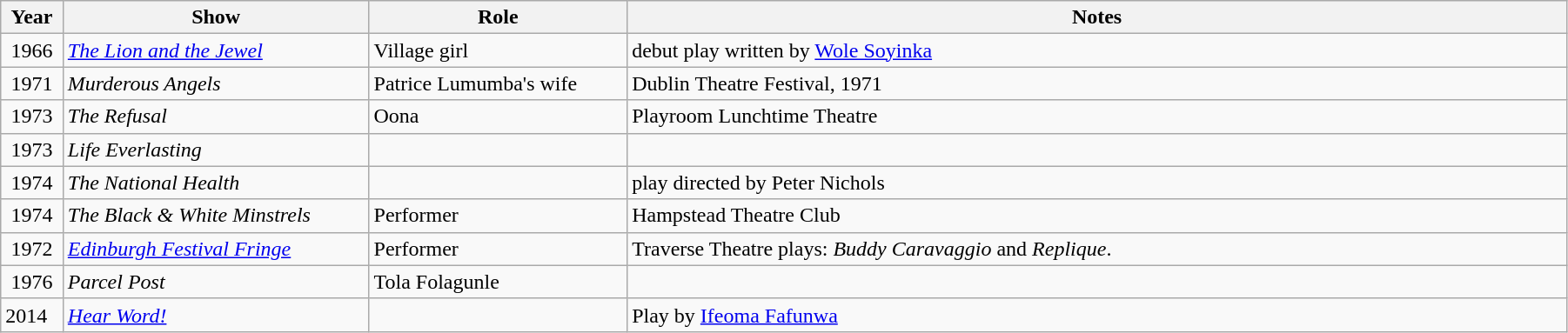<table class="wikitable sortable" style="width:95%;">
<tr>
<th>Year</th>
<th>Show</th>
<th>Role</th>
<th width="60%" class="unsortable">Notes</th>
</tr>
<tr>
<td style="text-align:center;">1966</td>
<td><em><a href='#'>The Lion and the Jewel</a></em></td>
<td>Village girl</td>
<td>debut play written by <a href='#'>Wole Soyinka</a></td>
</tr>
<tr>
<td style="text-align:center;">1971</td>
<td><em>Murderous Angels </em></td>
<td>Patrice Lumumba's wife</td>
<td>Dublin Theatre Festival, 1971</td>
</tr>
<tr>
<td style="text-align:center;">1973</td>
<td><em>The Refusal</em></td>
<td>Oona</td>
<td>Playroom Lunchtime Theatre</td>
</tr>
<tr>
<td style="text-align:center;">1973</td>
<td><em>Life Everlasting</em></td>
<td></td>
<td></td>
</tr>
<tr>
<td style="text-align:center;">1974</td>
<td><em>The National Health</em></td>
<td></td>
<td>play directed by Peter Nichols</td>
</tr>
<tr>
<td style="text-align:center;">1974</td>
<td><em>The Black & White Minstrels</em></td>
<td>Performer</td>
<td>Hampstead Theatre Club</td>
</tr>
<tr>
<td style="text-align:center;">1972</td>
<td><em><a href='#'>Edinburgh Festival Fringe</a></em></td>
<td>Performer</td>
<td>Traverse Theatre plays: <em>Buddy Caravaggio</em> and <em>Replique</em>.</td>
</tr>
<tr>
<td style="text-align:center;">1976</td>
<td><em>Parcel Post</em></td>
<td>Tola Folagunle</td>
<td></td>
</tr>
<tr>
<td>2014</td>
<td><em><a href='#'>Hear Word!</a></em></td>
<td></td>
<td>Play by <a href='#'>Ifeoma Fafunwa</a></td>
</tr>
</table>
